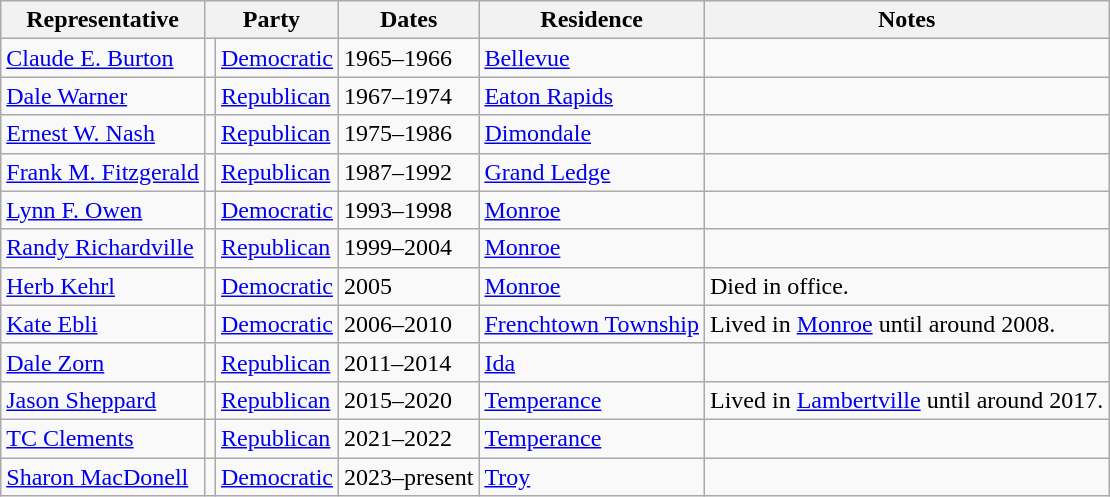<table class=wikitable>
<tr valign=bottom>
<th>Representative</th>
<th colspan="2">Party</th>
<th>Dates</th>
<th>Residence</th>
<th>Notes</th>
</tr>
<tr>
<td><a href='#'>Claude E. Burton</a></td>
<td bgcolor=></td>
<td><a href='#'>Democratic</a></td>
<td>1965–1966</td>
<td><a href='#'>Bellevue</a></td>
<td></td>
</tr>
<tr>
<td><a href='#'>Dale Warner</a></td>
<td bgcolor=></td>
<td><a href='#'>Republican</a></td>
<td>1967–1974</td>
<td><a href='#'>Eaton Rapids</a></td>
<td></td>
</tr>
<tr>
<td><a href='#'>Ernest W. Nash</a></td>
<td bgcolor=></td>
<td><a href='#'>Republican</a></td>
<td>1975–1986</td>
<td><a href='#'>Dimondale</a></td>
<td></td>
</tr>
<tr>
<td><a href='#'>Frank M. Fitzgerald</a></td>
<td bgcolor=></td>
<td><a href='#'>Republican</a></td>
<td>1987–1992</td>
<td><a href='#'>Grand Ledge</a></td>
<td></td>
</tr>
<tr>
<td><a href='#'>Lynn F. Owen</a></td>
<td bgcolor=></td>
<td><a href='#'>Democratic</a></td>
<td>1993–1998</td>
<td><a href='#'>Monroe</a></td>
<td></td>
</tr>
<tr>
<td><a href='#'>Randy Richardville</a></td>
<td bgcolor=></td>
<td><a href='#'>Republican</a></td>
<td>1999–2004</td>
<td><a href='#'>Monroe</a></td>
<td></td>
</tr>
<tr>
<td><a href='#'>Herb Kehrl</a></td>
<td bgcolor=></td>
<td><a href='#'>Democratic</a></td>
<td>2005</td>
<td><a href='#'>Monroe</a></td>
<td>Died in office.</td>
</tr>
<tr>
<td><a href='#'>Kate Ebli</a></td>
<td bgcolor=></td>
<td><a href='#'>Democratic</a></td>
<td>2006–2010</td>
<td><a href='#'>Frenchtown Township</a></td>
<td>Lived in <a href='#'>Monroe</a> until around 2008.</td>
</tr>
<tr>
<td><a href='#'>Dale Zorn</a></td>
<td bgcolor=></td>
<td><a href='#'>Republican</a></td>
<td>2011–2014</td>
<td><a href='#'>Ida</a></td>
<td></td>
</tr>
<tr>
<td><a href='#'>Jason Sheppard</a></td>
<td bgcolor=></td>
<td><a href='#'>Republican</a></td>
<td>2015–2020</td>
<td><a href='#'>Temperance</a></td>
<td>Lived in <a href='#'>Lambertville</a> until around 2017.</td>
</tr>
<tr>
<td><a href='#'>TC Clements</a></td>
<td bgcolor=></td>
<td><a href='#'>Republican</a></td>
<td>2021–2022</td>
<td><a href='#'>Temperance</a></td>
<td></td>
</tr>
<tr>
<td><a href='#'>Sharon MacDonell</a></td>
<td bgcolor=></td>
<td><a href='#'>Democratic</a></td>
<td>2023–present</td>
<td><a href='#'>Troy</a></td>
<td></td>
</tr>
</table>
